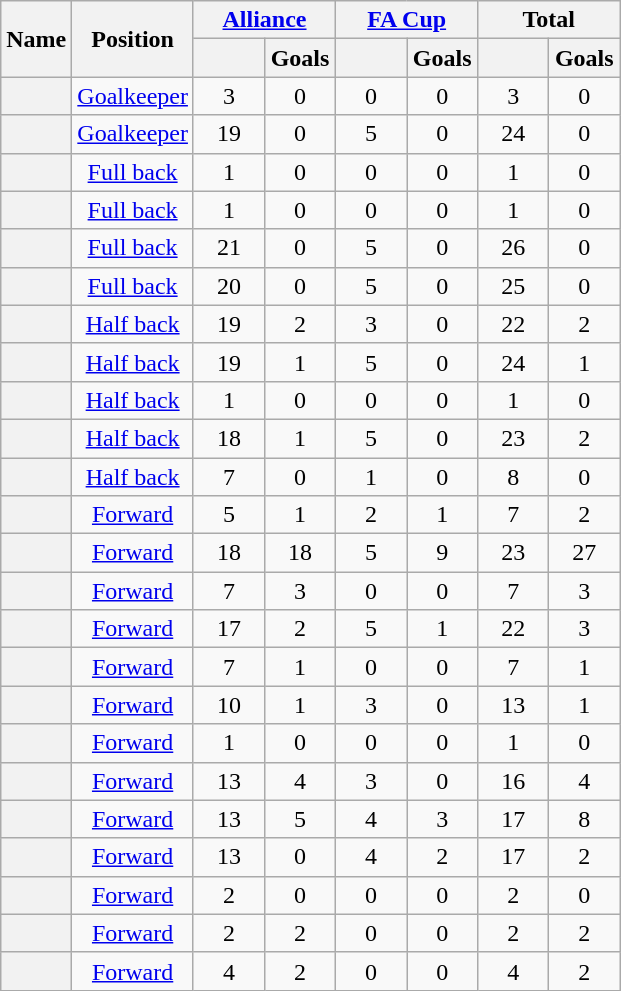<table class="wikitable sortable plainrowheaders" style=text-align:center>
<tr class="unsortable">
<th scope=col rowspan=2>Name</th>
<th scope=col rowspan=2>Position</th>
<th scope=col colspan=2><a href='#'>Alliance</a></th>
<th scope=col colspan=2><a href='#'>FA Cup</a></th>
<th scope=col colspan=2>Total</th>
</tr>
<tr>
<th width=40 scope=col></th>
<th width=40 scope=col>Goals</th>
<th width=40 scope=col></th>
<th width=40 scope=col>Goals</th>
<th width=40 scope=col></th>
<th width=40 scope=col>Goals</th>
</tr>
<tr>
<th scope="row"></th>
<td data-sort-value="1"><a href='#'>Goalkeeper</a></td>
<td>3</td>
<td>0</td>
<td>0</td>
<td>0</td>
<td>3</td>
<td>0</td>
</tr>
<tr>
<th scope="row"></th>
<td data-sort-value="1"><a href='#'>Goalkeeper</a></td>
<td>19</td>
<td>0</td>
<td>5</td>
<td>0</td>
<td>24</td>
<td>0</td>
</tr>
<tr>
<th scope="row"></th>
<td data-sort-value="2"><a href='#'>Full back</a></td>
<td>1</td>
<td>0</td>
<td>0</td>
<td>0</td>
<td>1</td>
<td>0</td>
</tr>
<tr>
<th scope="row"></th>
<td data-sort-value="2"><a href='#'>Full back</a></td>
<td>1</td>
<td>0</td>
<td>0</td>
<td>0</td>
<td>1</td>
<td>0</td>
</tr>
<tr>
<th scope="row"></th>
<td data-sort-value="2"><a href='#'>Full back</a></td>
<td>21</td>
<td>0</td>
<td>5</td>
<td>0</td>
<td>26</td>
<td>0</td>
</tr>
<tr>
<th scope="row"></th>
<td data-sort-value="2"><a href='#'>Full back</a></td>
<td>20</td>
<td>0</td>
<td>5</td>
<td>0</td>
<td>25</td>
<td>0</td>
</tr>
<tr>
<th scope="row"></th>
<td data-sort-value="3"><a href='#'>Half back</a></td>
<td>19</td>
<td>2</td>
<td>3</td>
<td>0</td>
<td>22</td>
<td>2</td>
</tr>
<tr>
<th scope="row"></th>
<td data-sort-value="3"><a href='#'>Half back</a></td>
<td>19</td>
<td>1</td>
<td>5</td>
<td>0</td>
<td>24</td>
<td>1</td>
</tr>
<tr>
<th scope="row"></th>
<td data-sort-value="3"><a href='#'>Half back</a></td>
<td>1</td>
<td>0</td>
<td>0</td>
<td>0</td>
<td>1</td>
<td>0</td>
</tr>
<tr>
<th scope="row"></th>
<td data-sort-value="3"><a href='#'>Half back</a></td>
<td>18</td>
<td>1</td>
<td>5</td>
<td>0</td>
<td>23</td>
<td>2</td>
</tr>
<tr>
<th scope="row"></th>
<td data-sort-value="3"><a href='#'>Half back</a></td>
<td>7</td>
<td>0</td>
<td>1</td>
<td>0</td>
<td>8</td>
<td>0</td>
</tr>
<tr>
<th scope="row"></th>
<td data-sort-value="4"><a href='#'>Forward</a></td>
<td>5</td>
<td>1</td>
<td>2</td>
<td>1</td>
<td>7</td>
<td>2</td>
</tr>
<tr>
<th scope="row"></th>
<td data-sort-value="4"><a href='#'>Forward</a></td>
<td>18</td>
<td>18</td>
<td>5</td>
<td>9</td>
<td>23</td>
<td>27</td>
</tr>
<tr>
<th scope="row"></th>
<td data-sort-value="4"><a href='#'>Forward</a></td>
<td>7</td>
<td>3</td>
<td>0</td>
<td>0</td>
<td>7</td>
<td>3</td>
</tr>
<tr>
<th scope="row"></th>
<td data-sort-value="4"><a href='#'>Forward</a></td>
<td>17</td>
<td>2</td>
<td>5</td>
<td>1</td>
<td>22</td>
<td>3</td>
</tr>
<tr>
<th scope="row"></th>
<td data-sort-value="4"><a href='#'>Forward</a></td>
<td>7</td>
<td>1</td>
<td>0</td>
<td>0</td>
<td>7</td>
<td>1</td>
</tr>
<tr>
<th scope="row"></th>
<td data-sort-value="4"><a href='#'>Forward</a></td>
<td>10</td>
<td>1</td>
<td>3</td>
<td>0</td>
<td>13</td>
<td>1</td>
</tr>
<tr>
<th scope="row"></th>
<td data-sort-value="4"><a href='#'>Forward</a></td>
<td>1</td>
<td>0</td>
<td>0</td>
<td>0</td>
<td>1</td>
<td>0</td>
</tr>
<tr>
<th scope="row"></th>
<td data-sort-value="4"><a href='#'>Forward</a></td>
<td>13</td>
<td>4</td>
<td>3</td>
<td>0</td>
<td>16</td>
<td>4</td>
</tr>
<tr>
<th scope="row"></th>
<td data-sort-value="4"><a href='#'>Forward</a></td>
<td>13</td>
<td>5</td>
<td>4</td>
<td>3</td>
<td>17</td>
<td>8</td>
</tr>
<tr>
<th scope="row"></th>
<td data-sort-value="4"><a href='#'>Forward</a></td>
<td>13</td>
<td>0</td>
<td>4</td>
<td>2</td>
<td>17</td>
<td>2</td>
</tr>
<tr>
<th scope="row"></th>
<td data-sort-value="4"><a href='#'>Forward</a></td>
<td>2</td>
<td>0</td>
<td>0</td>
<td>0</td>
<td>2</td>
<td>0</td>
</tr>
<tr>
<th scope="row"></th>
<td data-sort-value="4"><a href='#'>Forward</a></td>
<td>2</td>
<td>2</td>
<td>0</td>
<td>0</td>
<td>2</td>
<td>2</td>
</tr>
<tr>
<th scope="row"></th>
<td data-sort-value="4"><a href='#'>Forward</a></td>
<td>4</td>
<td>2</td>
<td>0</td>
<td>0</td>
<td>4</td>
<td>2</td>
</tr>
</table>
